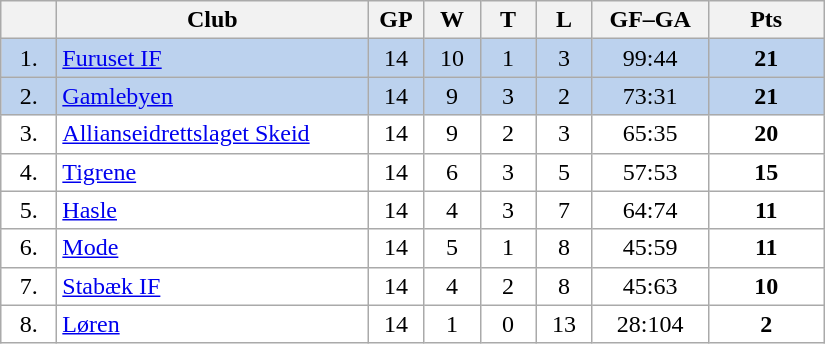<table class="wikitable">
<tr>
<th width="30"></th>
<th width="200">Club</th>
<th width="30">GP</th>
<th width="30">W</th>
<th width="30">T</th>
<th width="30">L</th>
<th width="70">GF–GA</th>
<th width="70">Pts</th>
</tr>
<tr bgcolor="#BCD2EE" align="center">
<td>1.</td>
<td align="left"><a href='#'>Furuset IF</a></td>
<td>14</td>
<td>10</td>
<td>1</td>
<td>3</td>
<td>99:44</td>
<td><strong>21</strong></td>
</tr>
<tr bgcolor="#BCD2EE" align="center">
<td>2.</td>
<td align="left"><a href='#'>Gamlebyen</a></td>
<td>14</td>
<td>9</td>
<td>3</td>
<td>2</td>
<td>73:31</td>
<td><strong>21</strong></td>
</tr>
<tr bgcolor="#FFFFFF" align="center">
<td>3.</td>
<td align="left"><a href='#'>Allianseidrettslaget Skeid</a></td>
<td>14</td>
<td>9</td>
<td>2</td>
<td>3</td>
<td>65:35</td>
<td><strong>20</strong></td>
</tr>
<tr bgcolor="#FFFFFF" align="center">
<td>4.</td>
<td align="left"><a href='#'>Tigrene</a></td>
<td>14</td>
<td>6</td>
<td>3</td>
<td>5</td>
<td>57:53</td>
<td><strong>15</strong></td>
</tr>
<tr bgcolor="#FFFFFF" align="center">
<td>5.</td>
<td align="left"><a href='#'>Hasle</a></td>
<td>14</td>
<td>4</td>
<td>3</td>
<td>7</td>
<td>64:74</td>
<td><strong>11</strong></td>
</tr>
<tr bgcolor="#FFFFFF" align="center">
<td>6.</td>
<td align="left"><a href='#'>Mode</a></td>
<td>14</td>
<td>5</td>
<td>1</td>
<td>8</td>
<td>45:59</td>
<td><strong>11</strong></td>
</tr>
<tr bgcolor="#FFFFFF" align="center">
<td>7.</td>
<td align="left"><a href='#'>Stabæk IF</a></td>
<td>14</td>
<td>4</td>
<td>2</td>
<td>8</td>
<td>45:63</td>
<td><strong>10</strong></td>
</tr>
<tr bgcolor="#FFFFFF" align="center">
<td>8.</td>
<td align="left"><a href='#'>Løren</a></td>
<td>14</td>
<td>1</td>
<td>0</td>
<td>13</td>
<td>28:104</td>
<td><strong>2</strong></td>
</tr>
</table>
